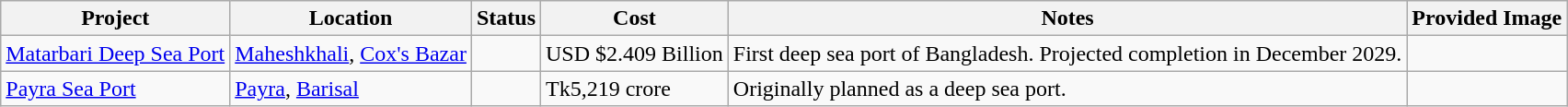<table class="wikitable sortable">
<tr>
<th>Project</th>
<th>Location</th>
<th>Status</th>
<th>Cost</th>
<th>Notes</th>
<th>Provided Image</th>
</tr>
<tr>
<td><a href='#'>Matarbari Deep Sea Port</a></td>
<td><a href='#'>Maheshkhali</a>, <a href='#'>Cox's Bazar</a></td>
<td></td>
<td>USD $2.409 Billion</td>
<td>First deep sea port of Bangladesh. Projected completion in December 2029.</td>
<td></td>
</tr>
<tr>
<td><a href='#'>Payra Sea Port</a></td>
<td><a href='#'>Payra</a>, <a href='#'>Barisal</a></td>
<td></td>
<td>Tk5,219 crore</td>
<td>Originally planned as a deep sea port.</td>
<td></td>
</tr>
</table>
